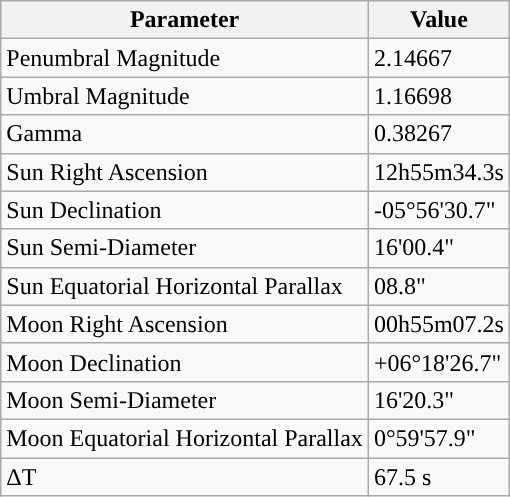<table class="wikitable">
<tr>
<th>Parameter</th>
<th>Value</th>
</tr>
<tr>
<td>Penumbral Magnitude</td>
<td>2.14667</td>
</tr>
<tr>
<td>Umbral Magnitude</td>
<td>1.16698</td>
</tr>
<tr>
<td>Gamma</td>
<td>0.38267</td>
</tr>
<tr>
<td>Sun Right Ascension</td>
<td>12h55m34.3s</td>
</tr>
<tr>
<td>Sun Declination</td>
<td>-05°56'30.7"</td>
</tr>
<tr>
<td>Sun Semi-Diameter</td>
<td>16'00.4"</td>
</tr>
<tr>
<td>Sun Equatorial Horizontal Parallax</td>
<td>08.8"</td>
</tr>
<tr>
<td>Moon Right Ascension</td>
<td>00h55m07.2s</td>
</tr>
<tr>
<td>Moon Declination</td>
<td>+06°18'26.7"</td>
</tr>
<tr>
<td>Moon Semi-Diameter</td>
<td>16'20.3"</td>
</tr>
<tr>
<td>Moon Equatorial Horizontal Parallax</td>
<td>0°59'57.9"</td>
</tr>
<tr>
<td>ΔT</td>
<td>67.5 s</td>
</tr>
</table>
